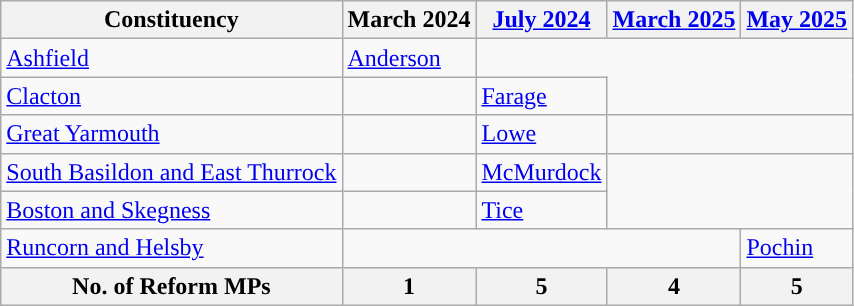<table class="wikitable">
<tr>
<th>Constituency</th>
<th>March 2024</th>
<th><a href='#'>July 2024</a></th>
<th><a href='#'>March 2025</a></th>
<th><a href='#'>May 2025</a></th>
</tr>
<tr>
<td><a href='#'>Ashfield</a></td>
<td><a href='#'>Anderson</a></td>
</tr>
<tr>
<td><a href='#'>Clacton</a></td>
<td></td>
<td><a href='#'>Farage</a></td>
</tr>
<tr>
<td><a href='#'>Great Yarmouth</a></td>
<td></td>
<td><a href='#'>Lowe</a></td>
<td colspan="2"></td>
</tr>
<tr>
<td><a href='#'>South Basildon and East Thurrock</a></td>
<td></td>
<td><a href='#'>McMurdock</a></td>
</tr>
<tr>
<td><a href='#'>Boston and Skegness</a></td>
<td></td>
<td><a href='#'>Tice</a></td>
</tr>
<tr>
<td><a href='#'>Runcorn and Helsby</a></td>
<td colspan="3"></td>
<td><a href='#'>Pochin</a></td>
</tr>
<tr>
<th>No. of Reform MPs</th>
<th>1</th>
<th>5</th>
<th>4</th>
<th>5</th>
</tr>
</table>
